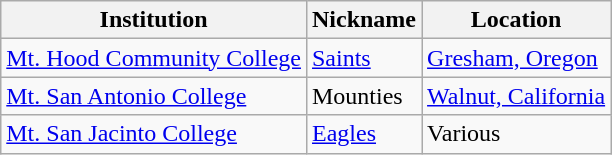<table class="wikitable">
<tr>
<th>Institution</th>
<th>Nickname</th>
<th>Location</th>
</tr>
<tr>
<td><a href='#'>Mt. Hood Community College</a></td>
<td><a href='#'>Saints</a></td>
<td><a href='#'>Gresham, Oregon</a></td>
</tr>
<tr>
<td><a href='#'>Mt. San Antonio College</a></td>
<td>Mounties</td>
<td><a href='#'>Walnut, California</a></td>
</tr>
<tr>
<td><a href='#'>Mt. San Jacinto College</a></td>
<td><a href='#'>Eagles</a></td>
<td>Various</td>
</tr>
</table>
